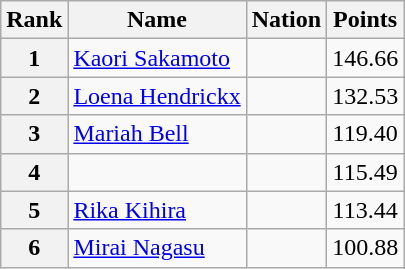<table class="wikitable sortable">
<tr>
<th>Rank</th>
<th>Name</th>
<th>Nation</th>
<th>Points</th>
</tr>
<tr>
<th>1</th>
<td><a href='#'>Kaori Sakamoto</a></td>
<td></td>
<td align="center">146.66</td>
</tr>
<tr>
<th>2</th>
<td><a href='#'>Loena Hendrickx</a></td>
<td></td>
<td align="center">132.53</td>
</tr>
<tr>
<th>3</th>
<td><a href='#'>Mariah Bell</a></td>
<td></td>
<td align="center">119.40</td>
</tr>
<tr>
<th>4</th>
<td></td>
<td></td>
<td align="center">115.49</td>
</tr>
<tr>
<th>5</th>
<td><a href='#'>Rika Kihira</a></td>
<td></td>
<td align="center">113.44</td>
</tr>
<tr>
<th>6</th>
<td><a href='#'>Mirai Nagasu</a></td>
<td></td>
<td align="center">100.88</td>
</tr>
</table>
